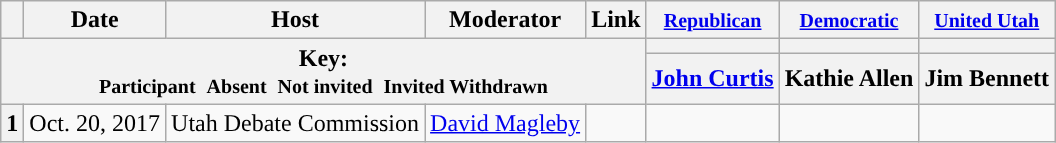<table class="wikitable" style="text-align:center;">
<tr>
<th scope="col"></th>
<th scope="col">Date</th>
<th scope="col">Host</th>
<th scope="col">Moderator</th>
<th scope="col">Link</th>
<th scope="col"><small><a href='#'>Republican</a></small></th>
<th scope="col"><small><a href='#'>Democratic</a></small></th>
<th scope="col"><small><a href='#'>United Utah</a></small></th>
</tr>
<tr>
<th colspan="5" rowspan="2">Key:<br> <small>Participant </small>  <small>Absent </small>  <small>Not invited </small>  <small>Invited  Withdrawn</small></th>
<th scope="col" style="background:"></th>
<th scope="col" style="background:"></th>
<th scope="col" style="background:"></th>
</tr>
<tr>
<th scope="col"><a href='#'>John Curtis</a></th>
<th scope="col">Kathie Allen</th>
<th scope="col">Jim Bennett</th>
</tr>
<tr>
<th>1</th>
<td style="white-space:nowrap;">Oct. 20, 2017</td>
<td style="white-space:nowrap;">Utah Debate Commission</td>
<td style="white-space:nowrap;"><a href='#'>David Magleby</a></td>
<td style="white-space:nowrap;"></td>
<td></td>
<td></td>
<td></td>
</tr>
</table>
